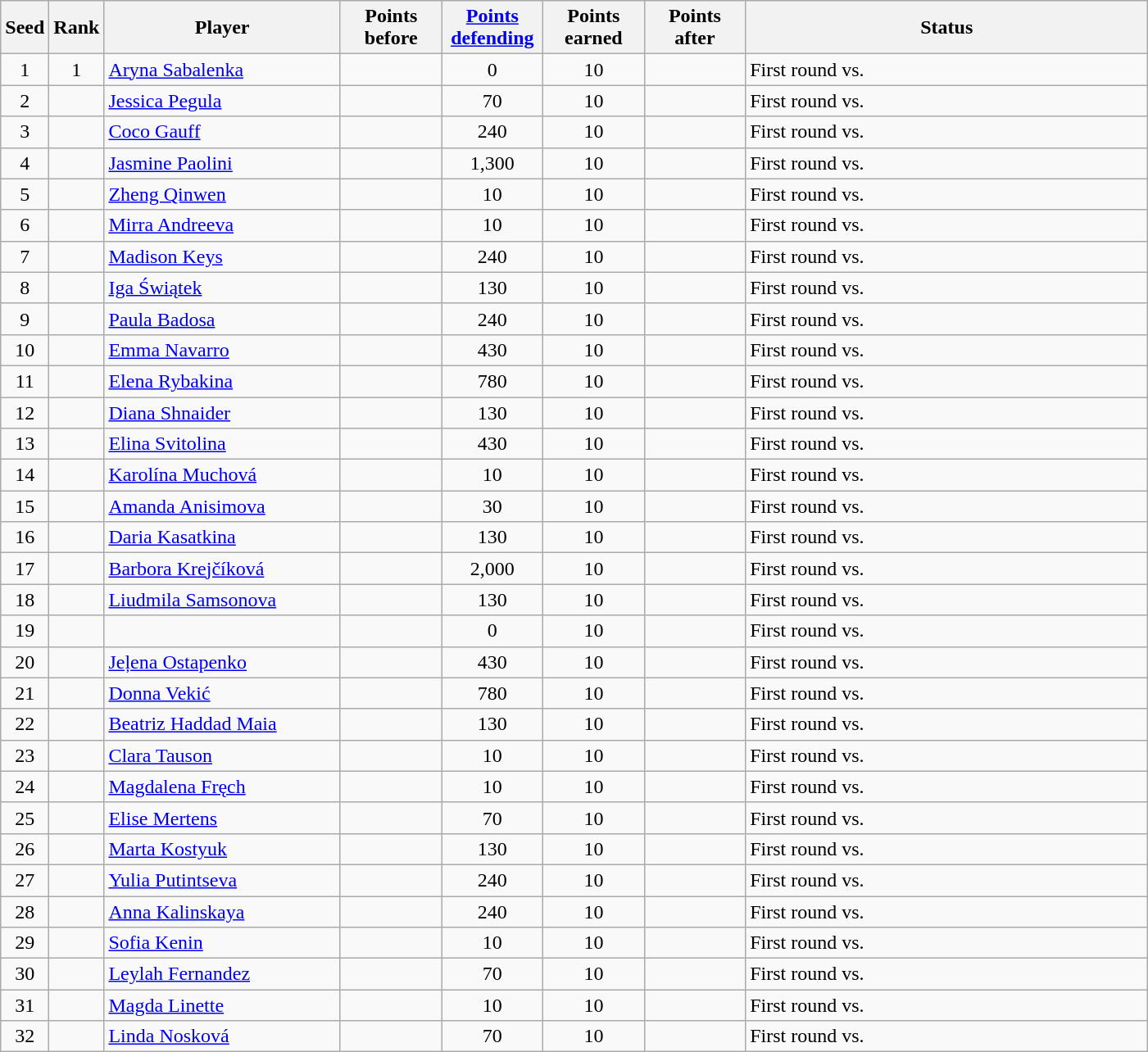<table class="wikitable sortable">
<tr>
<th style="width:30px;">Seed</th>
<th style="width:30px;">Rank</th>
<th style="width:185px;">Player</th>
<th style="width:75px;">Points before</th>
<th style="width:75px;"><a href='#'>Points defending</a></th>
<th style="width:75px;">Points earned</th>
<th style="width:75px;">Points after</th>
<th style="width:320px;">Status</th>
</tr>
<tr>
<td style="text-align:center;">1</td>
<td style="text-align:center;">1</td>
<td> <a href='#'>Aryna Sabalenka</a></td>
<td style="text-align:center;"></td>
<td style="text-align:center;">0</td>
<td style="text-align:center;">10</td>
<td style="text-align:center;"></td>
<td>First round vs. </td>
</tr>
<tr>
<td style="text-align:center;">2</td>
<td style="text-align:center;"></td>
<td> <a href='#'>Jessica Pegula</a></td>
<td style="text-align:center;"></td>
<td style="text-align:center;">70</td>
<td style="text-align:center;">10</td>
<td style="text-align:center;"></td>
<td>First round vs. </td>
</tr>
<tr>
<td style="text-align:center;">3</td>
<td style="text-align:center;"></td>
<td> <a href='#'>Coco Gauff</a></td>
<td style="text-align:center;"></td>
<td style="text-align:center;">240</td>
<td style="text-align:center;">10</td>
<td style="text-align:center;"></td>
<td>First round vs. </td>
</tr>
<tr>
<td style="text-align:center;">4</td>
<td style="text-align:center;"></td>
<td> <a href='#'>Jasmine Paolini</a></td>
<td style="text-align:center;"></td>
<td style="text-align:center;">1,300</td>
<td style="text-align:center;">10</td>
<td style="text-align:center;"></td>
<td>First round vs. </td>
</tr>
<tr>
<td style="text-align:center;">5</td>
<td style="text-align:center;"></td>
<td> <a href='#'>Zheng Qinwen</a></td>
<td style="text-align:center;"></td>
<td style="text-align:center;">10</td>
<td style="text-align:center;">10</td>
<td style="text-align:center;"></td>
<td>First round vs. </td>
</tr>
<tr>
<td style="text-align:center;">6</td>
<td style="text-align:center;"></td>
<td> <a href='#'>Mirra Andreeva</a></td>
<td style="text-align:center;"></td>
<td style="text-align:center;">10</td>
<td style="text-align:center;">10</td>
<td style="text-align:center;"></td>
<td>First round vs. </td>
</tr>
<tr>
<td style="text-align:center;">7</td>
<td style="text-align:center;"></td>
<td> <a href='#'>Madison Keys</a></td>
<td style="text-align:center;"></td>
<td style="text-align:center;">240</td>
<td style="text-align:center;">10</td>
<td style="text-align:center;"></td>
<td>First round vs. </td>
</tr>
<tr>
<td style="text-align:center;">8</td>
<td style="text-align:center;"></td>
<td> <a href='#'>Iga Świątek</a></td>
<td style="text-align:center;"></td>
<td style="text-align:center;">130</td>
<td style="text-align:center;">10</td>
<td style="text-align:center;"></td>
<td>First round vs. </td>
</tr>
<tr>
<td style="text-align:center;">9</td>
<td style="text-align:center;"></td>
<td> <a href='#'>Paula Badosa</a></td>
<td style="text-align:center;"></td>
<td style="text-align:center;">240</td>
<td style="text-align:center;">10</td>
<td style="text-align:center;"></td>
<td>First round vs. </td>
</tr>
<tr>
<td style="text-align:center;">10</td>
<td style="text-align:center;"></td>
<td> <a href='#'>Emma Navarro</a></td>
<td style="text-align:center;"></td>
<td style="text-align:center;">430</td>
<td style="text-align:center;">10</td>
<td style="text-align:center;"></td>
<td>First round vs. </td>
</tr>
<tr>
<td style="text-align:center;">11</td>
<td style="text-align:center;"></td>
<td> <a href='#'>Elena Rybakina</a></td>
<td style="text-align:center;"></td>
<td style="text-align:center;">780</td>
<td style="text-align:center;">10</td>
<td style="text-align:center;"></td>
<td>First round vs. </td>
</tr>
<tr>
<td style="text-align:center;">12</td>
<td style="text-align:center;"></td>
<td> <a href='#'>Diana Shnaider</a></td>
<td style="text-align:center;"></td>
<td style="text-align:center;">130</td>
<td style="text-align:center;">10</td>
<td style="text-align:center;"></td>
<td>First round vs. </td>
</tr>
<tr>
<td style="text-align:center;">13</td>
<td style="text-align:center;"></td>
<td> <a href='#'>Elina Svitolina</a></td>
<td style="text-align:center;"></td>
<td style="text-align:center;">430</td>
<td style="text-align:center;">10</td>
<td style="text-align:center;"></td>
<td>First round vs. </td>
</tr>
<tr>
<td style="text-align:center;">14</td>
<td style="text-align:center;"></td>
<td> <a href='#'>Karolína Muchová</a></td>
<td style="text-align:center;"></td>
<td style="text-align:center;">10</td>
<td style="text-align:center;">10</td>
<td style="text-align:center;"></td>
<td>First round vs. </td>
</tr>
<tr>
<td style="text-align:center;">15</td>
<td style="text-align:center;"></td>
<td> <a href='#'>Amanda Anisimova</a></td>
<td style="text-align:center;"></td>
<td style="text-align:center;">30</td>
<td style="text-align:center;">10</td>
<td style="text-align:center;"></td>
<td>First round vs. </td>
</tr>
<tr>
<td style="text-align:center;">16</td>
<td style="text-align:center;"></td>
<td> <a href='#'>Daria Kasatkina</a></td>
<td style="text-align:center;"></td>
<td style="text-align:center;">130</td>
<td style="text-align:center;">10</td>
<td style="text-align:center;"></td>
<td>First round vs. </td>
</tr>
<tr>
<td style="text-align:center;">17</td>
<td style="text-align:center;"></td>
<td> <a href='#'>Barbora Krejčíková</a></td>
<td style="text-align:center;"></td>
<td style="text-align:center;">2,000</td>
<td style="text-align:center;">10</td>
<td style="text-align:center;"></td>
<td>First round vs. </td>
</tr>
<tr>
<td style="text-align:center;">18</td>
<td style="text-align:center;"></td>
<td> <a href='#'>Liudmila Samsonova</a></td>
<td style="text-align:center;"></td>
<td style="text-align:center;">130</td>
<td style="text-align:center;">10</td>
<td style="text-align:center;"></td>
<td>First round vs. </td>
</tr>
<tr>
<td style="text-align:center;">19</td>
<td style="text-align:center;"></td>
<td></td>
<td style="text-align:center;"></td>
<td style="text-align:center;">0</td>
<td style="text-align:center;">10</td>
<td style="text-align:center;"></td>
<td>First round vs. </td>
</tr>
<tr>
<td style="text-align:center;">20</td>
<td style="text-align:center;"></td>
<td> <a href='#'>Jeļena Ostapenko</a></td>
<td style="text-align:center;"></td>
<td style="text-align:center;">430</td>
<td style="text-align:center;">10</td>
<td style="text-align:center;"></td>
<td>First round vs. </td>
</tr>
<tr>
<td style="text-align:center;">21</td>
<td style="text-align:center;"></td>
<td> <a href='#'>Donna Vekić</a></td>
<td style="text-align:center;"></td>
<td style="text-align:center;">780</td>
<td style="text-align:center;">10</td>
<td style="text-align:center;"></td>
<td>First round vs. </td>
</tr>
<tr>
<td style="text-align:center;">22</td>
<td style="text-align:center;"></td>
<td> <a href='#'>Beatriz Haddad Maia</a></td>
<td style="text-align:center;"></td>
<td style="text-align:center;">130</td>
<td style="text-align:center;">10</td>
<td style="text-align:center;"></td>
<td>First round vs. </td>
</tr>
<tr>
<td style="text-align:center;">23</td>
<td style="text-align:center;"></td>
<td> <a href='#'>Clara Tauson</a></td>
<td style="text-align:center;"></td>
<td style="text-align:center;">10</td>
<td style="text-align:center;">10</td>
<td style="text-align:center;"></td>
<td>First round vs. </td>
</tr>
<tr>
<td style="text-align:center;">24</td>
<td style="text-align:center;"></td>
<td> <a href='#'>Magdalena Fręch</a></td>
<td style="text-align:center;"></td>
<td style="text-align:center;">10</td>
<td style="text-align:center;">10</td>
<td style="text-align:center;"></td>
<td>First round vs. </td>
</tr>
<tr>
<td style="text-align:center;">25</td>
<td style="text-align:center;"></td>
<td> <a href='#'>Elise Mertens</a></td>
<td style="text-align:center;"></td>
<td style="text-align:center;">70</td>
<td style="text-align:center;">10</td>
<td style="text-align:center;"></td>
<td>First round vs. </td>
</tr>
<tr>
<td style="text-align:center;">26</td>
<td style="text-align:center;"></td>
<td> <a href='#'>Marta Kostyuk</a></td>
<td style="text-align:center;"></td>
<td style="text-align:center;">130</td>
<td style="text-align:center;">10</td>
<td style="text-align:center;"></td>
<td>First round vs. </td>
</tr>
<tr>
<td style="text-align:center;">27</td>
<td style="text-align:center;"></td>
<td> <a href='#'>Yulia Putintseva</a></td>
<td style="text-align:center;"></td>
<td style="text-align:center;">240</td>
<td style="text-align:center;">10</td>
<td style="text-align:center;"></td>
<td>First round vs. </td>
</tr>
<tr>
<td style="text-align:center;">28</td>
<td style="text-align:center;"></td>
<td> <a href='#'>Anna Kalinskaya</a></td>
<td style="text-align:center;"></td>
<td style="text-align:center;">240</td>
<td style="text-align:center;">10</td>
<td style="text-align:center;"></td>
<td>First round vs. </td>
</tr>
<tr>
<td style="text-align:center;">29</td>
<td style="text-align:center;"></td>
<td> <a href='#'>Sofia Kenin</a></td>
<td style="text-align:center;"></td>
<td style="text-align:center;">10</td>
<td style="text-align:center;">10</td>
<td style="text-align:center;"></td>
<td>First round vs. </td>
</tr>
<tr>
<td style="text-align:center;">30</td>
<td style="text-align:center;"></td>
<td> <a href='#'>Leylah Fernandez</a></td>
<td style="text-align:center;"></td>
<td style="text-align:center;">70</td>
<td style="text-align:center;">10</td>
<td style="text-align:center;"></td>
<td>First round vs. </td>
</tr>
<tr>
<td style="text-align:center;">31</td>
<td style="text-align:center;"></td>
<td> <a href='#'>Magda Linette</a></td>
<td style="text-align:center;"></td>
<td style="text-align:center;">10</td>
<td style="text-align:center;">10</td>
<td style="text-align:center;"></td>
<td>First round vs. </td>
</tr>
<tr>
<td style="text-align:center;">32</td>
<td style="text-align:center;"></td>
<td> <a href='#'>Linda Nosková</a></td>
<td style="text-align:center;"></td>
<td style="text-align:center;">70</td>
<td style="text-align:center;">10</td>
<td style="text-align:center;"></td>
<td>First round vs. </td>
</tr>
</table>
